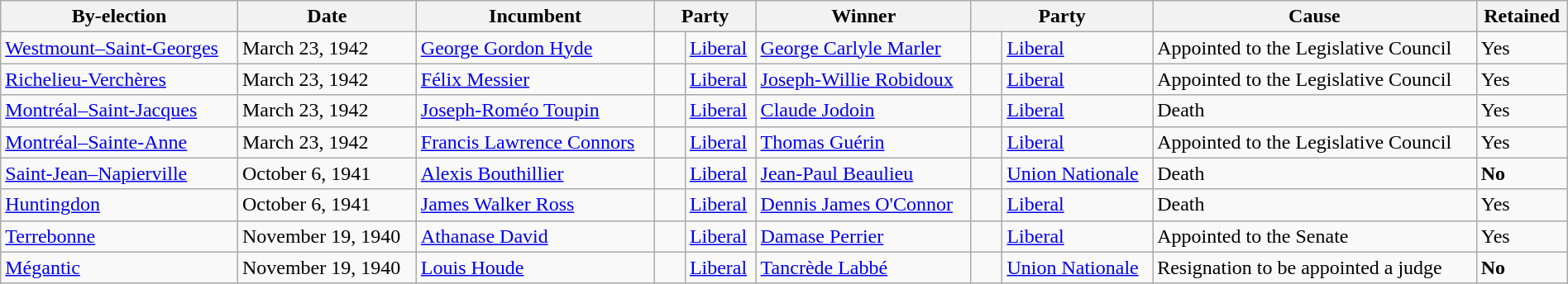<table class=wikitable style="width:100%">
<tr>
<th>By-election</th>
<th>Date</th>
<th>Incumbent</th>
<th colspan=2>Party</th>
<th>Winner</th>
<th colspan=2>Party</th>
<th>Cause</th>
<th>Retained</th>
</tr>
<tr>
<td><a href='#'>Westmount–Saint-Georges</a></td>
<td>March 23, 1942</td>
<td><a href='#'>George Gordon Hyde</a></td>
<td>    </td>
<td><a href='#'>Liberal</a></td>
<td><a href='#'>George Carlyle Marler</a></td>
<td>    </td>
<td><a href='#'>Liberal</a></td>
<td>Appointed to the Legislative Council</td>
<td>Yes</td>
</tr>
<tr>
<td><a href='#'>Richelieu-Verchères</a></td>
<td>March 23, 1942</td>
<td><a href='#'>Félix Messier</a></td>
<td>    </td>
<td><a href='#'>Liberal</a></td>
<td><a href='#'>Joseph-Willie Robidoux</a></td>
<td>    </td>
<td><a href='#'>Liberal</a></td>
<td>Appointed to the Legislative Council</td>
<td>Yes</td>
</tr>
<tr>
<td><a href='#'>Montréal–Saint-Jacques</a></td>
<td>March 23, 1942</td>
<td><a href='#'>Joseph-Roméo Toupin</a></td>
<td>    </td>
<td><a href='#'>Liberal</a></td>
<td><a href='#'>Claude Jodoin</a></td>
<td>    </td>
<td><a href='#'>Liberal</a></td>
<td>Death</td>
<td>Yes</td>
</tr>
<tr>
<td><a href='#'>Montréal–Sainte-Anne</a></td>
<td>March 23, 1942</td>
<td><a href='#'>Francis Lawrence Connors</a></td>
<td>    </td>
<td><a href='#'>Liberal</a></td>
<td><a href='#'>Thomas Guérin</a></td>
<td>    </td>
<td><a href='#'>Liberal</a></td>
<td>Appointed to the Legislative Council</td>
<td>Yes</td>
</tr>
<tr>
<td><a href='#'>Saint-Jean–Napierville</a></td>
<td>October 6, 1941</td>
<td><a href='#'>Alexis Bouthillier</a></td>
<td>    </td>
<td><a href='#'>Liberal</a></td>
<td><a href='#'>Jean-Paul Beaulieu</a></td>
<td>    </td>
<td><a href='#'>Union Nationale</a></td>
<td>Death</td>
<td><strong>No</strong></td>
</tr>
<tr>
<td><a href='#'>Huntingdon</a></td>
<td>October 6, 1941</td>
<td><a href='#'>James Walker Ross</a></td>
<td>    </td>
<td><a href='#'>Liberal</a></td>
<td><a href='#'>Dennis James O'Connor</a></td>
<td>    </td>
<td><a href='#'>Liberal</a></td>
<td>Death</td>
<td>Yes</td>
</tr>
<tr>
<td><a href='#'>Terrebonne</a></td>
<td>November 19, 1940</td>
<td><a href='#'>Athanase David</a></td>
<td>    </td>
<td><a href='#'>Liberal</a></td>
<td><a href='#'>Damase Perrier</a></td>
<td>    </td>
<td><a href='#'>Liberal</a></td>
<td>Appointed to the Senate</td>
<td>Yes</td>
</tr>
<tr>
<td><a href='#'>Mégantic</a></td>
<td>November 19, 1940</td>
<td><a href='#'>Louis Houde</a></td>
<td>    </td>
<td><a href='#'>Liberal</a></td>
<td><a href='#'>Tancrède Labbé</a></td>
<td>    </td>
<td><a href='#'>Union Nationale</a></td>
<td>Resignation to be appointed a judge</td>
<td><strong>No</strong></td>
</tr>
</table>
